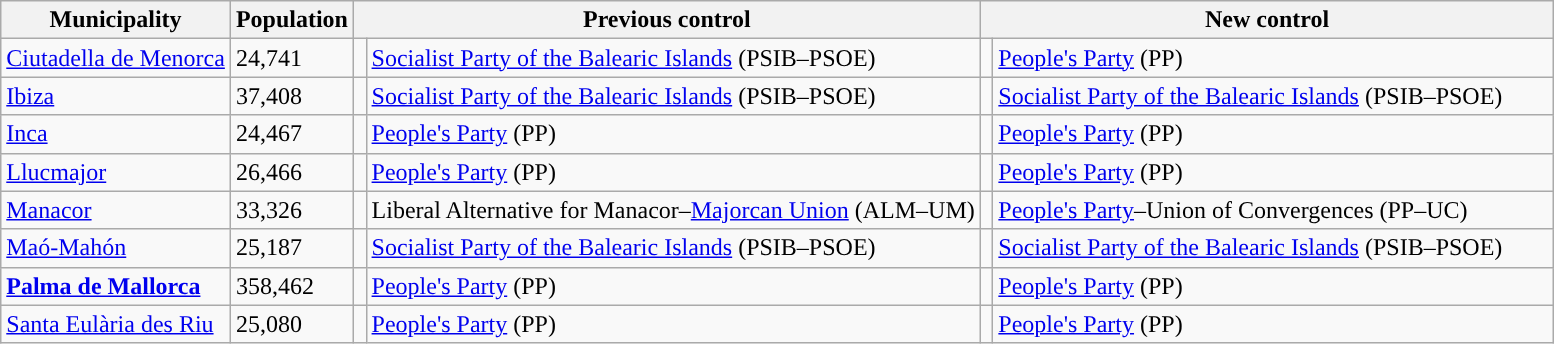<table class="wikitable sortable">
<tr>
<th>Municipality</th>
<th>Population</th>
<th colspan="2" style="width:375px;">Previous control</th>
<th colspan="2" style="width:375px;">New control</th>
</tr>
<tr>
<td><a href='#'>Ciutadella de Menorca</a></td>
<td>24,741</td>
<td width="1" style="color:inherit;background:"></td>
<td><a href='#'>Socialist Party of the Balearic Islands</a> (PSIB–PSOE)</td>
<td width="1" style="color:inherit;background:"></td>
<td><a href='#'>People's Party</a> (PP)</td>
</tr>
<tr>
<td><a href='#'>Ibiza</a></td>
<td>37,408</td>
<td style="color:inherit;background:"></td>
<td><a href='#'>Socialist Party of the Balearic Islands</a> (PSIB–PSOE)</td>
<td style="color:inherit;background:"></td>
<td><a href='#'>Socialist Party of the Balearic Islands</a> (PSIB–PSOE)</td>
</tr>
<tr>
<td><a href='#'>Inca</a></td>
<td>24,467</td>
<td style="color:inherit;background:"></td>
<td><a href='#'>People's Party</a> (PP)</td>
<td style="color:inherit;background:"></td>
<td><a href='#'>People's Party</a> (PP)</td>
</tr>
<tr>
<td><a href='#'>Llucmajor</a></td>
<td>26,466</td>
<td style="color:inherit;background:"></td>
<td><a href='#'>People's Party</a> (PP)</td>
<td style="color:inherit;background:"></td>
<td><a href='#'>People's Party</a> (PP)</td>
</tr>
<tr>
<td><a href='#'>Manacor</a></td>
<td>33,326</td>
<td style="color:inherit;background:"></td>
<td>Liberal Alternative for Manacor–<a href='#'>Majorcan Union</a> (ALM–UM)</td>
<td style="color:inherit;background:"></td>
<td><a href='#'>People's Party</a>–Union of Convergences (PP–UC)</td>
</tr>
<tr>
<td><a href='#'>Maó-Mahón</a></td>
<td>25,187</td>
<td style="color:inherit;background:"></td>
<td><a href='#'>Socialist Party of the Balearic Islands</a> (PSIB–PSOE)</td>
<td style="color:inherit;background:"></td>
<td><a href='#'>Socialist Party of the Balearic Islands</a> (PSIB–PSOE)</td>
</tr>
<tr>
<td><strong><a href='#'>Palma de Mallorca</a></strong></td>
<td>358,462</td>
<td style="color:inherit;background:"></td>
<td><a href='#'>People's Party</a> (PP)</td>
<td style="color:inherit;background:"></td>
<td><a href='#'>People's Party</a> (PP)</td>
</tr>
<tr>
<td><a href='#'>Santa Eulària des Riu</a></td>
<td>25,080</td>
<td style="color:inherit;background:"></td>
<td><a href='#'>People's Party</a> (PP)</td>
<td style="color:inherit;background:"></td>
<td><a href='#'>People's Party</a> (PP)</td>
</tr>
</table>
